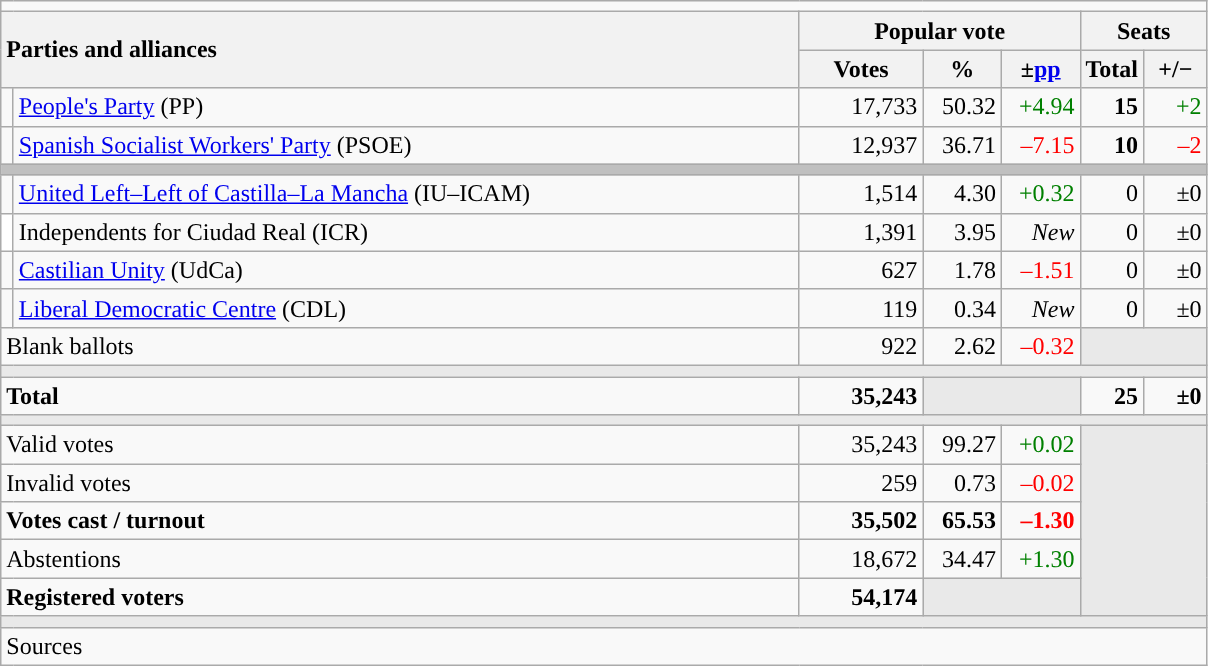<table class="wikitable" style="text-align:right;">
<tr>
<td colspan="7"></td>
</tr>
<tr>
<th style="text-align:left;" rowspan="2" colspan="2" width="525">Parties and alliances</th>
<th colspan="3">Popular vote</th>
<th colspan="2">Seats</th>
</tr>
<tr>
<th width="75">Votes</th>
<th width="45">%</th>
<th width="45">±<a href='#'>pp</a></th>
<th width="35">Total</th>
<th width="35">+/−</th>
</tr>
<tr>
<td width="1" style="color:inherit;background:"></td>
<td align="left"><a href='#'>People's Party</a> (PP)</td>
<td>17,733</td>
<td>50.32</td>
<td style="color:green;">+4.94</td>
<td><strong>15</strong></td>
<td style="color:green;">+2</td>
</tr>
<tr>
<td style="color:inherit;background:"></td>
<td align="left"><a href='#'>Spanish Socialist Workers' Party</a> (PSOE)</td>
<td>12,937</td>
<td>36.71</td>
<td style="color:red;">–7.15</td>
<td><strong>10</strong></td>
<td style="color:red;">–2</td>
</tr>
<tr>
<td colspan="7" bgcolor="#C0C0C0"></td>
</tr>
<tr>
<td style="color:inherit;background:"></td>
<td align="left"><a href='#'>United Left–Left of Castilla–La Mancha</a> (IU–ICAM)</td>
<td>1,514</td>
<td>4.30</td>
<td style="color:green;">+0.32</td>
<td>0</td>
<td>±0</td>
</tr>
<tr>
<td bgcolor="white"></td>
<td align="left">Independents for Ciudad Real (ICR)</td>
<td>1,391</td>
<td>3.95</td>
<td><em>New</em></td>
<td>0</td>
<td>±0</td>
</tr>
<tr>
<td style="color:inherit;background:"></td>
<td align="left"><a href='#'>Castilian Unity</a> (UdCa)</td>
<td>627</td>
<td>1.78</td>
<td style="color:red;">–1.51</td>
<td>0</td>
<td>±0</td>
</tr>
<tr>
<td style="color:inherit;background:"></td>
<td align="left"><a href='#'>Liberal Democratic Centre</a> (CDL)</td>
<td>119</td>
<td>0.34</td>
<td><em>New</em></td>
<td>0</td>
<td>±0</td>
</tr>
<tr>
<td align="left" colspan="2">Blank ballots</td>
<td>922</td>
<td>2.62</td>
<td style="color:red;">–0.32</td>
<td bgcolor="#E9E9E9" colspan="2"></td>
</tr>
<tr>
<td colspan="7" bgcolor="#E9E9E9"></td>
</tr>
<tr style="font-weight:bold;">
<td align="left" colspan="2">Total</td>
<td>35,243</td>
<td bgcolor="#E9E9E9" colspan="2"></td>
<td>25</td>
<td>±0</td>
</tr>
<tr>
<td colspan="7" bgcolor="#E9E9E9"></td>
</tr>
<tr>
<td align="left" colspan="2">Valid votes</td>
<td>35,243</td>
<td>99.27</td>
<td style="color:green;">+0.02</td>
<td bgcolor="#E9E9E9" colspan="2" rowspan="5"></td>
</tr>
<tr>
<td align="left" colspan="2">Invalid votes</td>
<td>259</td>
<td>0.73</td>
<td style="color:red;">–0.02</td>
</tr>
<tr style="font-weight:bold;">
<td align="left" colspan="2">Votes cast / turnout</td>
<td>35,502</td>
<td>65.53</td>
<td style="color:red;">–1.30</td>
</tr>
<tr>
<td align="left" colspan="2">Abstentions</td>
<td>18,672</td>
<td>34.47</td>
<td style="color:green;">+1.30</td>
</tr>
<tr style="font-weight:bold;">
<td align="left" colspan="2">Registered voters</td>
<td>54,174</td>
<td bgcolor="#E9E9E9" colspan="2"></td>
</tr>
<tr>
<td colspan="7" bgcolor="#E9E9E9"></td>
</tr>
<tr>
<td align="left" colspan="7">Sources</td>
</tr>
</table>
